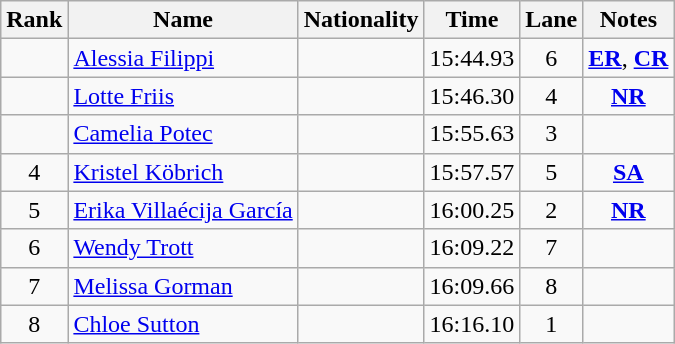<table class="wikitable sortable" style="text-align:center">
<tr>
<th>Rank</th>
<th>Name</th>
<th>Nationality</th>
<th>Time</th>
<th>Lane</th>
<th>Notes</th>
</tr>
<tr>
<td></td>
<td align=left><a href='#'>Alessia Filippi</a></td>
<td align=left></td>
<td>15:44.93</td>
<td>6</td>
<td><strong><a href='#'>ER</a></strong>, <strong><a href='#'>CR</a></strong></td>
</tr>
<tr>
<td></td>
<td align=left><a href='#'>Lotte Friis</a></td>
<td align=left></td>
<td>15:46.30</td>
<td>4</td>
<td><strong><a href='#'>NR</a></strong></td>
</tr>
<tr>
<td></td>
<td align=left><a href='#'>Camelia Potec</a></td>
<td align=left></td>
<td>15:55.63</td>
<td>3</td>
<td></td>
</tr>
<tr>
<td>4</td>
<td align=left><a href='#'>Kristel Köbrich</a></td>
<td align=left></td>
<td>15:57.57</td>
<td>5</td>
<td><strong><a href='#'>SA</a></strong></td>
</tr>
<tr>
<td>5</td>
<td align=left><a href='#'>Erika Villaécija García</a></td>
<td align=left></td>
<td>16:00.25</td>
<td>2</td>
<td><strong><a href='#'>NR</a></strong></td>
</tr>
<tr>
<td>6</td>
<td align=left><a href='#'>Wendy Trott</a></td>
<td align=left></td>
<td>16:09.22</td>
<td>7</td>
<td></td>
</tr>
<tr>
<td>7</td>
<td align=left><a href='#'>Melissa Gorman</a></td>
<td align=left></td>
<td>16:09.66</td>
<td>8</td>
<td></td>
</tr>
<tr>
<td>8</td>
<td align=left><a href='#'>Chloe Sutton</a></td>
<td align=left></td>
<td>16:16.10</td>
<td>1</td>
<td></td>
</tr>
</table>
